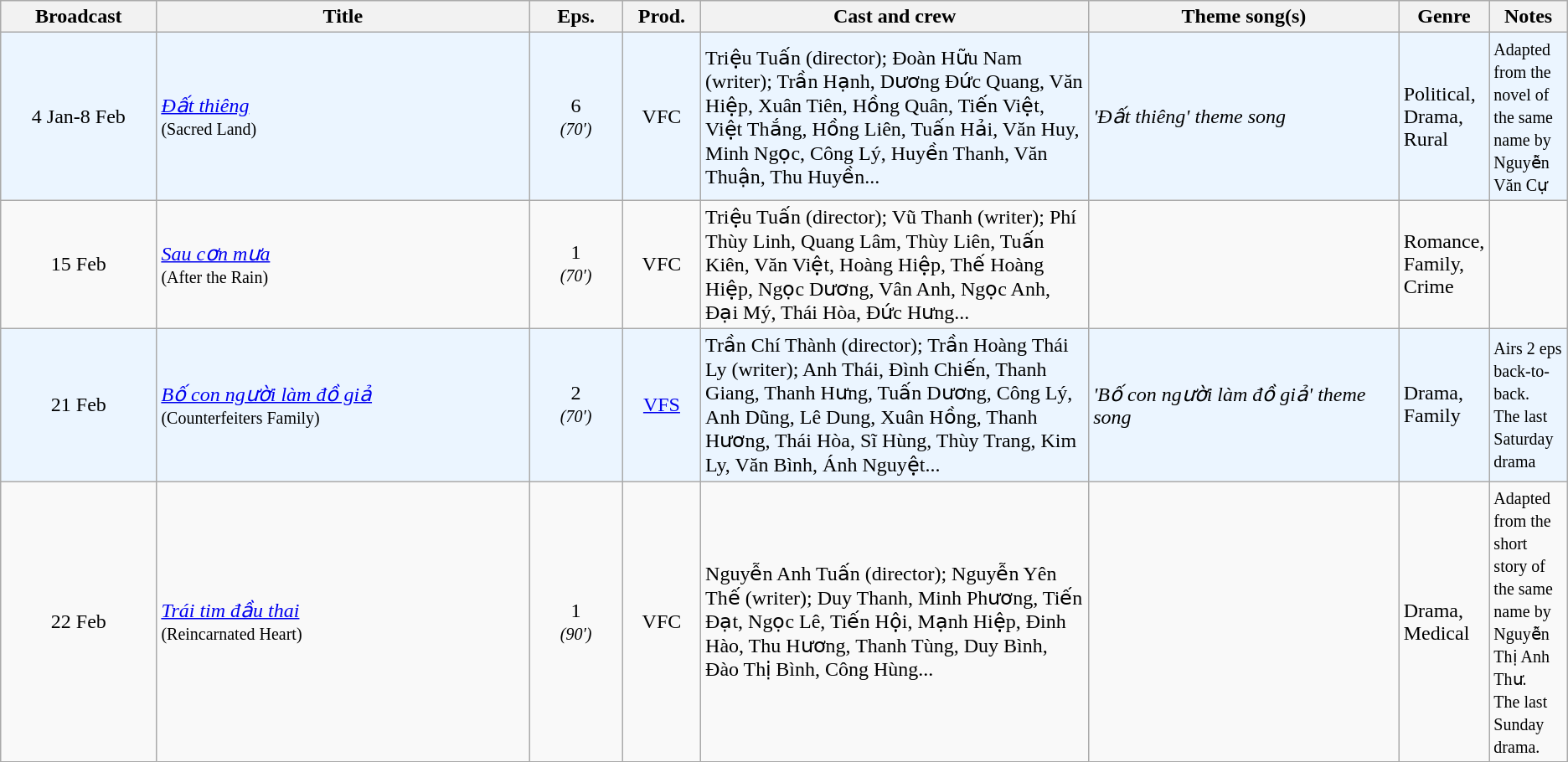<table class="wikitable sortable">
<tr>
<th style="width:10%;">Broadcast</th>
<th style="width:24%;">Title</th>
<th style="width:6%;">Eps.</th>
<th style="width:5%;">Prod.</th>
<th style="width:25%;">Cast and crew</th>
<th style="width:20%;">Theme song(s)</th>
<th style="width:5%;">Genre</th>
<th style="width:5%;">Notes</th>
</tr>
<tr ---- bgcolor="#ebf5ff">
<td style="text-align:center;">4 Jan-8 Feb <br></td>
<td><em><a href='#'>Đất thiêng</a></em> <br><small>(Sacred Land)</small></td>
<td style="text-align:center;">6<br><small><em>(70′)</em></small></td>
<td style="text-align:center;">VFC</td>
<td>Triệu Tuấn (director); Đoàn Hữu Nam (writer); Trần Hạnh, Dương Đức Quang, Văn Hiệp, Xuân Tiên, Hồng Quân, Tiến Việt, Việt Thắng, Hồng Liên, Tuấn Hải, Văn Huy, Minh Ngọc, Công Lý, Huyền Thanh, Văn Thuận, Thu Huyền...</td>
<td><em> 'Đất thiêng' theme song</em></td>
<td>Political, Drama, Rural</td>
<td><small>Adapted from the novel of the same name by Nguyễn Văn Cự</small></td>
</tr>
<tr>
<td style="text-align:center;">15 Feb <br></td>
<td><em><a href='#'>Sau cơn mưa</a></em> <br><small>(After the Rain)</small></td>
<td style="text-align:center;">1<br><small><em>(70′)</em></small></td>
<td style="text-align:center;">VFC</td>
<td>Triệu Tuấn (director); Vũ Thanh (writer); Phí Thùy Linh, Quang Lâm, Thùy Liên, Tuấn Kiên, Văn Việt, Hoàng Hiệp, Thế Hoàng Hiệp, Ngọc Dương, Vân Anh, Ngọc Anh, Đại Mý, Thái Hòa, Đức Hưng...</td>
<td></td>
<td>Romance, Family, Crime</td>
<td></td>
</tr>
<tr ---- bgcolor="#ebf5ff">
<td style="text-align:center;">21 Feb <br></td>
<td><em><a href='#'>Bố con người làm đồ giả</a></em> <br><small>(Counterfeiters Family)</small></td>
<td style="text-align:center;">2<br><small><em>(70′)</em></small></td>
<td style="text-align:center;"><a href='#'>VFS</a></td>
<td>Trần Chí Thành (director); Trần Hoàng Thái Ly (writer); Anh Thái, Đình Chiến, Thanh Giang, Thanh Hưng, Tuấn Dương, Công Lý, Anh Dũng, Lê Dung, Xuân Hồng, Thanh Hương, Thái Hòa, Sĩ Hùng, Thùy Trang, Kim Ly, Văn Bình, Ánh Nguyệt...</td>
<td><em> 'Bố con người làm đồ giả' theme song</em></td>
<td>Drama, Family</td>
<td><small>Airs 2 eps back-to-back.<br>The last Saturday drama</small></td>
</tr>
<tr>
<td style="text-align:center;">22 Feb <br></td>
<td><em><a href='#'>Trái tim đầu thai</a></em> <br><small>(Reincarnated Heart)</small></td>
<td style="text-align:center;">1<br><small><em>(90′)</em></small></td>
<td style="text-align:center;">VFC</td>
<td>Nguyễn Anh Tuấn (director); Nguyễn Yên Thế (writer); Duy Thanh, Minh Phương, Tiến Đạt, Ngọc Lê, Tiến Hội, Mạnh Hiệp, Đinh Hào, Thu Hương, Thanh Tùng, Duy Bình, Đào Thị Bình, Công Hùng...</td>
<td></td>
<td>Drama, Medical</td>
<td><small>Adapted from the short story of the same name by Nguyễn Thị Anh Thư.<br>The last Sunday drama.</small></td>
</tr>
</table>
